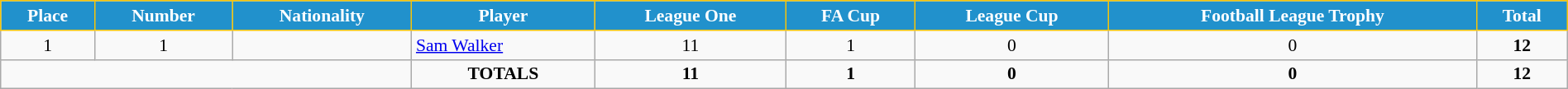<table class="wikitable" style="text-align:center; font-size:90%; width:100%;">
<tr>
<th style="background:#2191CC; color:white; border:1px solid #F7C408; text-align:center;">Place</th>
<th style="background:#2191CC; color:white; border:1px solid #F7C408; text-align:center;">Number</th>
<th style="background:#2191CC; color:white; border:1px solid #F7C408; text-align:center;">Nationality</th>
<th style="background:#2191CC; color:white; border:1px solid #F7C408; text-align:center;">Player</th>
<th style="background:#2191CC; color:white; border:1px solid #F7C408; text-align:center;">League One</th>
<th style="background:#2191CC; color:white; border:1px solid #F7C408; text-align:center;">FA Cup</th>
<th style="background:#2191CC; color:white; border:1px solid #F7C408; text-align:center;">League Cup</th>
<th style="background:#2191CC; color:white; border:1px solid #F7C408; text-align:center;">Football League Trophy</th>
<th style="background:#2191CC; color:white; border:1px solid #F7C408; text-align:center;">Total</th>
</tr>
<tr>
<td>1</td>
<td>1</td>
<td></td>
<td align="left"><a href='#'>Sam Walker</a></td>
<td>11</td>
<td>1</td>
<td>0</td>
<td>0</td>
<td><strong>12</strong></td>
</tr>
<tr>
<td colspan="3"></td>
<td><strong>TOTALS</strong></td>
<td><strong>11</strong></td>
<td><strong>1</strong></td>
<td><strong>0</strong></td>
<td><strong>0</strong></td>
<td><strong>12</strong></td>
</tr>
</table>
